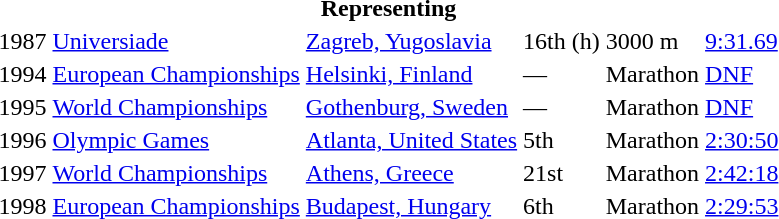<table>
<tr>
<th colspan="6">Representing </th>
</tr>
<tr>
<td>1987</td>
<td><a href='#'>Universiade</a></td>
<td><a href='#'>Zagreb, Yugoslavia</a></td>
<td>16th (h)</td>
<td>3000 m</td>
<td><a href='#'>9:31.69</a></td>
</tr>
<tr>
<td>1994</td>
<td><a href='#'>European Championships</a></td>
<td><a href='#'>Helsinki, Finland</a></td>
<td>—</td>
<td>Marathon</td>
<td><a href='#'>DNF</a></td>
</tr>
<tr>
<td>1995</td>
<td><a href='#'>World Championships</a></td>
<td><a href='#'>Gothenburg, Sweden</a></td>
<td>—</td>
<td>Marathon</td>
<td><a href='#'>DNF</a></td>
</tr>
<tr>
<td>1996</td>
<td><a href='#'>Olympic Games</a></td>
<td><a href='#'>Atlanta, United States</a></td>
<td>5th</td>
<td>Marathon</td>
<td><a href='#'>2:30:50</a></td>
</tr>
<tr>
<td>1997</td>
<td><a href='#'>World Championships</a></td>
<td><a href='#'>Athens, Greece</a></td>
<td>21st</td>
<td>Marathon</td>
<td><a href='#'>2:42:18</a></td>
</tr>
<tr>
<td>1998</td>
<td><a href='#'>European Championships</a></td>
<td><a href='#'>Budapest, Hungary</a></td>
<td>6th</td>
<td>Marathon</td>
<td><a href='#'>2:29:53</a></td>
</tr>
</table>
